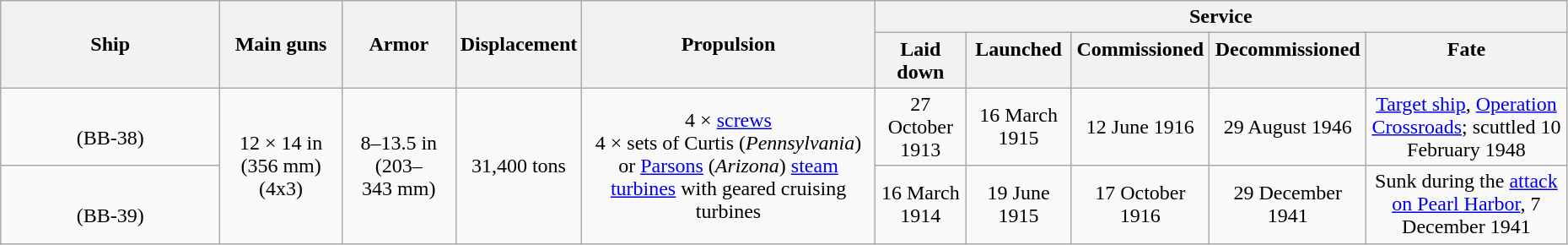<table class="wikitable" style="width:98%;">
<tr valign="center">
<th scope="col" rowspan="2" style="text-align:center; width:14%;">Ship</th>
<th scope="col" style="text-align:center;" rowspan="2">Main guns</th>
<th scope="col" style="text-align:center;" rowspan="2">Armor</th>
<th scope="col" style="text-align:center;" rowspan="2">Displacement</th>
<th scope="col" style="text-align:center;" rowspan="2">Propulsion</th>
<th scope="col" style="text-align:center;" colspan="5">Service</th>
</tr>
<tr valign="top">
<th scope="col" style="text-align:center;">Laid down</th>
<th scope="col" style="text-align:center;">Launched</th>
<th scope="col" style="text-align:center;">Commissioned</th>
<th scope="col" style="text-align:center;">Decommissioned</th>
<th scope="col" style="text-align:center;">Fate</th>
</tr>
<tr>
<td style="text-align:center"><br>(BB-38)</td>
<td style="text-align:center;" rowspan="5">12 × 14 in (356 mm) (4x3)</td>
<td style="text-align:center;" rowspan="5">8–13.5 in (203–343 mm)</td>
<td style="text-align:center;" rowspan="5">31,400 tons</td>
<td style="text-align:center;" rowspan="5">4 × <a href='#'>screws</a><br>4  × sets of Curtis (<em>Pennsylvania</em>) or <a href='#'>Parsons</a> (<em>Arizona</em>) <a href='#'>steam turbines</a> with geared cruising turbines</td>
<td style="text-align:center">27 October 1913</td>
<td style="text-align:center">16 March 1915</td>
<td style="text-align:center">12 June 1916</td>
<td style="text-align:center">29 August 1946</td>
<td style="text-align:center"><a href='#'>Target ship</a>, <a href='#'>Operation Crossroads</a>; scuttled 10 February 1948</td>
</tr>
<tr>
<td style="text-align:center"><br>(BB-39)</td>
<td style="text-align:center">16 March 1914</td>
<td style="text-align:center">19 June 1915</td>
<td style="text-align:center">17 October 1916</td>
<td style="text-align:center">29 December 1941</td>
<td style="text-align:center">Sunk during the <a href='#'>attack on Pearl Harbor</a>, 7 December 1941</td>
</tr>
</table>
